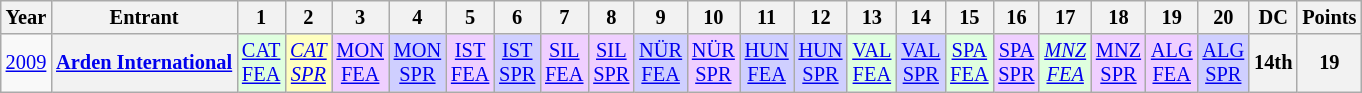<table class="wikitable" style="text-align:center; font-size:85%">
<tr>
<th>Year</th>
<th>Entrant</th>
<th>1</th>
<th>2</th>
<th>3</th>
<th>4</th>
<th>5</th>
<th>6</th>
<th>7</th>
<th>8</th>
<th>9</th>
<th>10</th>
<th>11</th>
<th>12</th>
<th>13</th>
<th>14</th>
<th>15</th>
<th>16</th>
<th>17</th>
<th>18</th>
<th>19</th>
<th>20</th>
<th>DC</th>
<th>Points</th>
</tr>
<tr>
<td><a href='#'>2009</a></td>
<th nowrap><a href='#'>Arden International</a></th>
<td style="background:#DFFFDF;"><a href='#'>CAT<br>FEA</a><br></td>
<td style="background:#ffffbf;"><em><a href='#'>CAT<br>SPR</a></em><br></td>
<td style="background:#EFCFFF;"><a href='#'>MON<br>FEA</a><br></td>
<td style="background:#CFCFFF;"><a href='#'>MON<br>SPR</a><br></td>
<td style="background:#EFCFFF;"><a href='#'>IST<br>FEA</a><br></td>
<td style="background:#CFCFFF;"><a href='#'>IST<br>SPR</a><br></td>
<td style="background:#EFCFFF;"><a href='#'>SIL<br>FEA</a><br></td>
<td style="background:#EFCFFF;"><a href='#'>SIL<br>SPR</a><br></td>
<td style="background:#CFCFFF;"><a href='#'>NÜR<br>FEA</a><br></td>
<td style="background:#EFCFFF;"><a href='#'>NÜR<br>SPR</a><br></td>
<td style="background:#CFCFFF;"><a href='#'>HUN<br>FEA</a><br></td>
<td style="background:#CFCFFF;"><a href='#'>HUN<br>SPR</a><br></td>
<td style="background:#DFFFDF;"><a href='#'>VAL<br>FEA</a><br></td>
<td style="background:#CFCFFF;"><a href='#'>VAL<br>SPR</a><br></td>
<td style="background:#DFFFDF;"><a href='#'>SPA<br>FEA</a><br></td>
<td style="background:#EFCFFF;"><a href='#'>SPA<br>SPR</a><br></td>
<td style="background:#DFFFDF;"><em><a href='#'>MNZ<br>FEA</a></em><br></td>
<td style="background:#EFCFFF;"><a href='#'>MNZ<br>SPR</a><br></td>
<td style="background:#EFCFFF;"><a href='#'>ALG<br>FEA</a><br></td>
<td style="background:#CFCFFF;"><a href='#'>ALG<br>SPR</a><br></td>
<th>14th</th>
<th>19</th>
</tr>
</table>
